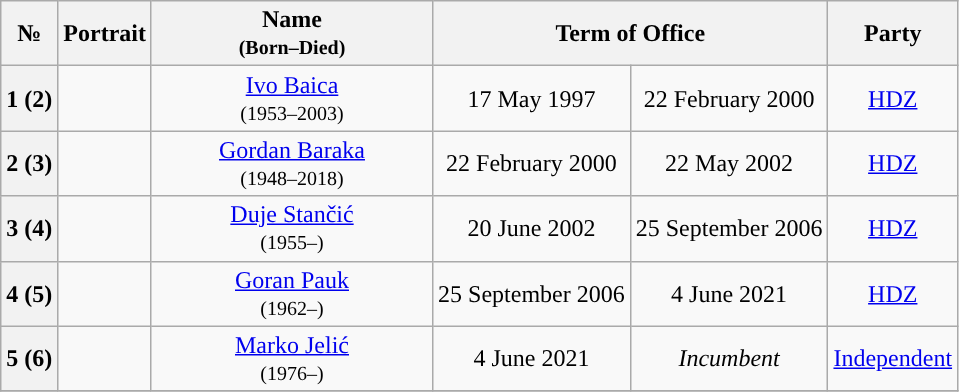<table class="wikitable" style="text-align:center">
<tr ->
<th>№</th>
<th>Portrait</th>
<th width=180>Name<br><small>(Born–Died)</small></th>
<th colspan=2>Term of Office</th>
<th>Party</th>
</tr>
<tr ->
<th style="background:">1 (2)</th>
<td></td>
<td><a href='#'>Ivo Baica</a><br><small>(1953–2003)</small></td>
<td>17 May 1997</td>
<td>22 February 2000</td>
<td><a href='#'>HDZ</a></td>
</tr>
<tr ->
<th style="background:">2 (3)</th>
<td></td>
<td><a href='#'>Gordan Baraka</a><br><small>(1948–2018)</small></td>
<td>22 February 2000</td>
<td>22 May 2002</td>
<td><a href='#'>HDZ</a></td>
</tr>
<tr ->
<th style="background:">3 (4)</th>
<td></td>
<td><a href='#'>Duje Stančić</a><br><small>(1955–)</small></td>
<td>20 June 2002</td>
<td>25 September 2006</td>
<td><a href='#'>HDZ</a></td>
</tr>
<tr ->
<th style="background:">4 (5)</th>
<td></td>
<td><a href='#'>Goran Pauk</a><br><small>(1962–)</small></td>
<td>25 September 2006</td>
<td>4 June 2021</td>
<td><a href='#'>HDZ</a></td>
</tr>
<tr ->
<th style="background:">5 (6)</th>
<td></td>
<td><a href='#'>Marko Jelić</a><br><small>(1976–)</small></td>
<td>4 June 2021</td>
<td><em>Incumbent</em></td>
<td><a href='#'>Independent</a></td>
</tr>
<tr ->
</tr>
</table>
